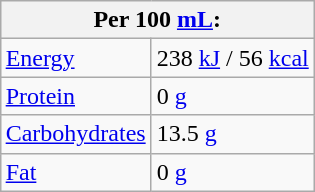<table class="wikitable" style="float:right;">
<tr>
<th colspan="2">Per 100 <a href='#'>mL</a>:</th>
</tr>
<tr>
<td><a href='#'>Energy</a></td>
<td>238 <a href='#'>kJ</a> / 56 <a href='#'>kcal</a></td>
</tr>
<tr>
<td><a href='#'>Protein</a></td>
<td>0 <a href='#'>g</a></td>
</tr>
<tr>
<td><a href='#'>Carbohydrates</a></td>
<td>13.5 <a href='#'>g</a></td>
</tr>
<tr>
<td><a href='#'>Fat</a></td>
<td>0 <a href='#'>g</a></td>
</tr>
</table>
